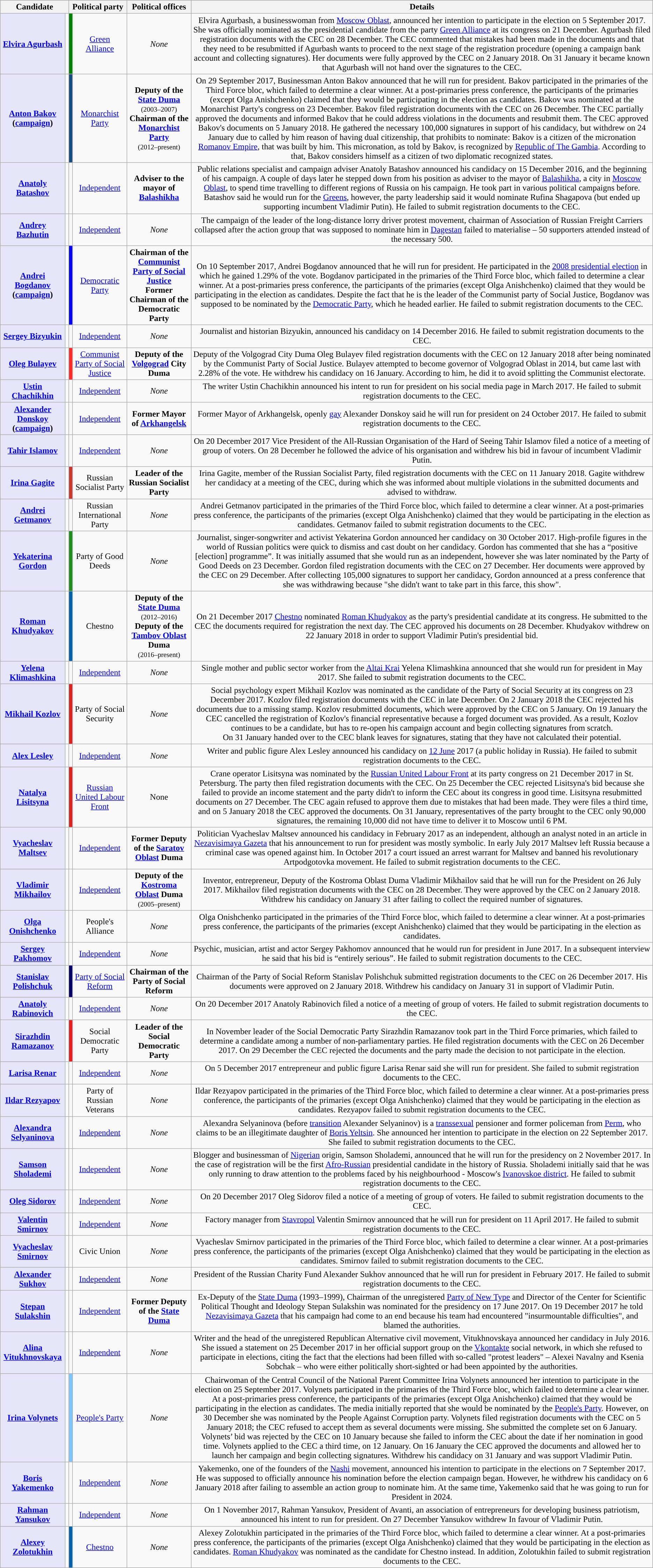<table class="wikitable sortable" style="text-align:center">
<tr>
<th colspan=2>Candidate</th>
<th colspan=2>Political party</th>
<th>Political offices</th>
<th class="unsortable">Details</th>
</tr>
<tr>
<td style="background:lavender;"><strong><a href='#'>Elvira Agurbash</a></strong></td>
<td></td>
<td style="background-color:#008000;"></td>
<td><a href='#'>Green Alliance</a></td>
<td><em>None</em></td>
<td>Elvira Agurbash, a businesswoman from <a href='#'>Moscow Oblast</a>, announced her intention to participate in the election on 5 September 2017.  She was officially nominated as the presidential candidate from the party <a href='#'>Green Alliance</a> at its congress on 21 December. Agurbash filed registration documents with the CEC on 28 December. The CEC commented that mistakes had been made in the documents and that they need to be resubmitted if Agurbash wants to proceed to the next stage of the registration procedure (opening a campaign bank account and collecting signatures). Her documents were fully approved by the CEC on 2 January 2018. On 31 January it became known that Agurbash will not hand over the signatures to the CEC.</td>
</tr>
<tr>
<td style="background:lavender;"><strong><a href='#'>Anton Bakov</a></strong><br><strong>(<a href='#'>campaign</a>)</strong></td>
<td></td>
<td style="background-color:#194d80;"></td>
<td><a href='#'>Monarchist Party</a></td>
<td><strong>Deputy of the <a href='#'>State Duma</a></strong><br><small>(2003–2007)</small><br><strong>Chairman of the <a href='#'>Monarchist Party</a></strong><br><small>(2012–present)</small></td>
<td>On 29 September 2017, Businessman Anton Bakov announced that he will run for president. Bakov participated in the primaries of the Third Force bloc, which failed to determine a clear winner. At a post-primaries press conference, the participants of the primaries (except Olga Anishchenko) claimed that they would be participating in the election as candidates. Bakov was nominated at the Monarchist Party's congress on 23 December. Bakov filed registration documents with the CEC on 26 December. The CEC partially approved the documents and informed Bakov that he could address violations in the documents and resubmit them. The CEC approved Bakov's documents on 5 January 2018. He gathered the necessary 100,000 signatures in support of his candidacy, but withdrew on 24 January due to called by him reason of having dual citizenship, that prohibits to nominate: Bakov is a citizen of the micronation <a href='#'>Romanov Empire</a>, that was built by him. This micronation, as told by Bakov, is recognized by <a href='#'>Republic of The Gambia</a>. According to that, Bakov considers himself as a citizen of two diplomatic recognized states.</td>
</tr>
<tr>
<td style="background:lavender;"><strong><a href='#'>Anatoly Batashov</a></strong></td>
<td></td>
<td style="background-color:"></td>
<td><a href='#'>Independent</a></td>
<td><strong>Adviser to the mayor of <a href='#'>Balashikha</a></strong></td>
<td>Public relations specialist and campaign adviser Anatoly Batashov announced his candidacy on 15 December 2016, and the beginning of his campaign. A couple of days later he stepped down from his position as adviser to the mayor of <a href='#'>Balashikha</a>, a city in <a href='#'>Moscow Oblast</a>, to spend time travelling to different regions of Russia on his campaign. He took part in various political campaigns before. Batashov said he would run for the <a href='#'>Greens</a>, however, the party leadership said it would nominate Rufina Shagapova (but ended up supporting incumbent Vladimir Putin). He failed to submit registration documents to the CEC.</td>
</tr>
<tr>
<td style="background:lavender;"><strong><a href='#'>Andrey Bazhutin</a></strong></td>
<td></td>
<td style="background-color:"></td>
<td><a href='#'>Independent</a></td>
<td><em>None</em></td>
<td>The campaign of the leader of the long-distance lorry driver protest movement, chairman of Association of Russian Freight Carriers collapsed after the action group that was supposed to nominate him in <a href='#'>Dagestan</a> failed to materialise – 50 supporters attended instead of the necessary 500.</td>
</tr>
<tr>
<td style="background:lavender;"><strong><a href='#'>Andrei Bogdanov</a></strong><br><strong>(<a href='#'>campaign</a>)</strong></td>
<td></td>
<td style="background-color:#0000ff;"></td>
<td><a href='#'>Democratic Party</a></td>
<td><strong>Chairman of the <a href='#'>Communist Party of Social Justice</a><br> Former Chairman of the Democratic Party</strong></td>
<td>On 10 September 2017, Andrei Bogdanov announced that he will run for president. He participated in the <a href='#'>2008 presidential election</a> in which he gained 1.29% of the vote. Bogdanov participated in the primaries of the Third Force bloc, which failed to determine a clear winner. At a post-primaries press conference, the participants of the primaries (except Olga Anishchenko) claimed that they would be participating in the election as candidates. Despite the fact that he is the leader of the Communist party of Social Justice, Bogdanov was supposed to be nominated by the <a href='#'>Democratic Party</a>, which he headed earlier. He failed to submit  registration documents to the CEC.</td>
</tr>
<tr>
<td style="background:lavender;"><strong><a href='#'>Sergey Bizyukin</a></strong></td>
<td></td>
<td style="background-color:"></td>
<td><a href='#'>Independent</a></td>
<td><em>None</em></td>
<td>Journalist and historian Bizyukin, announced his candidacy on 14 December 2016. He failed to submit registration documents to the CEC.</td>
</tr>
<tr>
<td style="background:lavender;"><strong><a href='#'>Oleg Bulayev</a></strong></td>
<td></td>
<td style="background-color:#ff2b2b;"></td>
<td><a href='#'>Communist Party of Social Justice</a></td>
<td><strong>Deputy of the <a href='#'>Volgograd</a> City Duma</strong></td>
<td>Deputy of the Volgograd City Duma Oleg Bulayev filed registration documents with the CEC on 12 January 2018 after being nominated by the Communist Party of Social Justice. Bulayev attempted to become governor of Volgograd Oblast in 2014, but came last with 2.28% of the vote. He withdrew his candidacy on 16 January. According to him, he did it to avoid splitting the Communist electorate.</td>
</tr>
<tr>
<td style="background:lavender;"><strong><a href='#'>Ustin Chachikhin</a></strong></td>
<td></td>
<td style="background-color:"></td>
<td><a href='#'>Independent</a></td>
<td><em>None</em></td>
<td>The writer Ustin Chachikhin announced his intent to run for president on his social media page in March 2017. He failed to submit registration documents to the CEC.</td>
</tr>
<tr>
<td style="background:lavender;"><strong><a href='#'>Alexander Donskoy</a></strong><br><strong>(<a href='#'>campaign</a>)</strong></td>
<td></td>
<td style="background-color:"></td>
<td><a href='#'>Independent</a></td>
<td><strong>Former Mayor of <a href='#'>Arkhangelsk</a></strong></td>
<td>Former Mayor of Arkhangelsk, openly <a href='#'>gay</a> Alexander Donskoy said he will run for president on 24 October 2017. He failed to submit registration documents to the CEC.</td>
</tr>
<tr>
<td style="background:lavender;"><strong><a href='#'>Tahir Islamov</a></strong></td>
<td></td>
<td style="background-color:"></td>
<td><a href='#'>Independent</a></td>
<td><em>None</em></td>
<td>On 20 December 2017 Vice President of the All-Russian Organisation of the Hard of Seeing Tahir Islamov filed a notice of a meeting of group of voters. On 28 December he followed the advice of his organisation and withdrew his bid in favour of incumbent Vladimir Putin.</td>
</tr>
<tr>
<td style="background:lavender;"><strong><a href='#'>Irina Gagite</a></strong></td>
<td></td>
<td style="background-color:#c6372d;"></td>
<td>Russian Socialist Party</td>
<td><strong>Leader of the Russian Socialist Party</strong></td>
<td>Irina Gagite, member of the Russian Socialist Party, filed registration documents with the CEC on 11 January 2018. Gagite withdrew her candidacy at a meeting of the CEC, during which she was informed about multiple violations in the submitted documents and advised to withdraw.</td>
</tr>
<tr>
<td style="background:lavender;"><strong><a href='#'>Andrei Getmanov</a></strong></td>
<td></td>
<td style="background-color:"></td>
<td>Russian International Party</td>
<td><em>None</em></td>
<td>Andrei Getmanov participated in the primaries of the Third Force bloc, which failed to determine a clear winner. At a post-primaries press conference, the participants of the primaries (except Olga Anishchenko) claimed that they would be participating in the election as candidates. Getmanov failed to submit  registration documents to the CEC.</td>
</tr>
<tr>
<td style="background:lavender;"><strong><a href='#'>Yekaterina Gordon</a></strong></td>
<td></td>
<td style="background-color:#228B22;"></td>
<td>Party of Good Deeds</td>
<td><em>None</em></td>
<td>Journalist, singer-songwriter and activist Yekaterina Gordon announced her candidacy on 30 October 2017. High-profile figures in the world of Russian politics were quick to dismiss and cast doubt on her candidacy. Gordon has commented that she has a “positive [election] programme”. It was initially assumed that she would run as an independent, however she was later nominated by the Party of Good Deeds on 23 December. Gordon filed registration documents with the CEC on 27 December. Her documents were approved by the CEC on 29 December. After collecting 105,000 signatures to support her candidacy, Gordon announced at a press conference that she was withdrawing because "she didn't want to take part in this farce, this show".</td>
</tr>
<tr>
<td style="background:lavender;"><strong><a href='#'>Roman Khudyakov</a></strong></td>
<td></td>
<td style="background-color:#0063aa;"></td>
<td>Chestno</td>
<td><strong>Deputy of the <a href='#'>State Duma</a></strong><br><small>(2012–2016)</small><br><strong>Deputy of the <a href='#'>Tambov Oblast</a> Duma</strong><br><small>(2016–present)</small></td>
<td>On 21 December 2017 <a href='#'>Chestno</a> nominated <a href='#'>Roman Khudyakov</a> as the party's presidential candidate at its congress. He submitted to the CEC the documents required for registration the next day. The CEC approved his documents on 28 December. Khudyakov withdrew on 22 January 2018 in order to support Vladimir Putin's presidential bid.</td>
</tr>
<tr>
<td style="background:lavender;"><strong><a href='#'>Yelena Klimashkina</a></strong></td>
<td></td>
<td style="background-color:"></td>
<td><a href='#'>Independent</a></td>
<td><em>None</em></td>
<td>Single mother and public sector worker from the <a href='#'>Altai Krai</a> Yelena Klimashkina announced that she would run for president in May 2017. She failed to submit registration documents to the CEC.</td>
</tr>
<tr>
<td style="background:lavender;"><strong><a href='#'>Mikhail Kozlov</a></strong></td>
<td></td>
<td style="background-color:#da241d;"></td>
<td>Party of Social Security</td>
<td><em>None</em></td>
<td>Social psychology expert Mikhail Kozlov was nominated as the candidate of the Party of Social Security at its congress on 23 December 2017. Kozlov filed registration documents with the CEC in late December. On 2 January 2018 the CEC rejected his documents due to a missing stamp. Kozlov resubmitted documents, which were approved by the CEC on 5 January. On 19 January the CEC cancelled the registration of Kozlov's financial representative because a forged document was provided. As a result, Kozlov continues to be a candidate, but has to re-open his campaign account and begin collecting signatures from scratch.<br> On 31 January handed over to the CEC blank leaves for signatures, stating that they have not calculated their potential.</td>
</tr>
<tr>
<td style="background:lavender;"><strong><a href='#'>Alex Lesley</a></strong></td>
<td></td>
<td style="background-color:"></td>
<td><a href='#'>Independent</a></td>
<td><em>None</em></td>
<td>Writer and public figure Alex Lesley announced his candidacy on <a href='#'>12 June</a> 2017 (a public holiday in Russia). He failed to submit registration documents to the CEC.</td>
</tr>
<tr>
<td style="background:lavender;"><strong><a href='#'>Natalya Lisitsyna</a></strong></td>
<td></td>
<td style="background-color:#da241d;"></td>
<td><a href='#'>Russian United Labour Front</a></td>
<td>None</td>
<td>Crane operator Lisitsyna was nominated by the <a href='#'>Russian United Labour Front</a> at its party congress on 21 December 2017 in St. Petersburg. The party then filed registration documents with the CEC. On 25 December the CEC rejected Lisitsyna's bid because she failed to provide an income statement and the party didn't to inform the CEC about its congress in good time. Lisitsyna resubmitted documents on 27 December. The CEC again refused to approve them due to mistakes that had been made. They were files a third time, and on 5 January 2018 the CEC approved the documents. On 31 January, representatives of the party brought to the CEC only 90,000 signatures, the remaining 10,000 did not have time to deliver it to Moscow until 6 PM.</td>
</tr>
<tr>
<td style="background:lavender;"><strong><a href='#'>Vyacheslav Maltsev</a></strong></td>
<td></td>
<td style="background-color:"></td>
<td><a href='#'>Independent</a></td>
<td><strong>Former Deputy of the <a href='#'>Saratov Oblast</a> Duma</strong></td>
<td>Politician Vyacheslav Maltsev announced his candidacy in February 2017 as an independent, although an analyst noted in an article in <a href='#'>Nezavisimaya Gazeta</a> that his announcement to run for president was mostly symbolic. In early July 2017 Maltsev left Russia because a criminal case was opened against him. In October 2017 a court issued an arrest warrant for Maltsev and banned his revolutionary Artpodgotovka movement. He failed to submit registration documents to the CEC.</td>
</tr>
<tr>
<td style="background:lavender;"><strong><a href='#'>Vladimir Mikhailov</a></strong></td>
<td></td>
<td style="background-color:"></td>
<td><a href='#'>Independent</a></td>
<td><strong>Deputy of the <a href='#'>Kostroma Oblast</a> Duma</strong><br><small>(2005–present)</small></td>
<td>Inventor, entrepreneur, Deputy of the Kostroma Oblast Duma Vladimir Mikhailov said that he will run for the President on 26 July 2017. Mikhailov filed registration documents with the CEC on 28 December. They were approved by the CEC on 2 January 2018. Withdrew his candidacy on January 31 after failing to collect the required number of signatures.</td>
</tr>
<tr>
<td style="background:lavender;"><strong><a href='#'>Olga Onishchenko</a></strong></td>
<td></td>
<td style="background-color:"></td>
<td>People's Alliance</td>
<td><em>None</em></td>
<td>Olga Onishchenko participated in the primaries of the Third Force bloc, which failed to determine a clear winner. At a post-primaries press conference, the participants of the primaries (except Anishchenko) claimed that they would be participating in the election as candidates.</td>
</tr>
<tr>
<td style="background:lavender;"><strong><a href='#'>Sergey Pakhomov</a></strong></td>
<td></td>
<td style="background-color:"></td>
<td><a href='#'>Independent</a></td>
<td><em>None</em></td>
<td>Psychic, musician, artist and actor Sergey Pakhomov announced that he would run for president in June 2017. In a subsequent interview he said that his bid is “entirely serious”. He failed to submit registration documents to the CEC.</td>
</tr>
<tr>
<td style="background:lavender;"><strong><a href='#'>Stanislav Polishchuk</a></strong></td>
<td></td>
<td style="background-color:#060167;"></td>
<td><a href='#'>Party of Social Reform</a></td>
<td><strong>Chairman of the Party of Social Reform</strong></td>
<td>Chairman of the Party of Social Reform Stanislav Polishchuk submitted registration documents to the CEC on 26 December 2017. His documents were approved on 2 January 2018. Withdrew his candidacy on January 31 in support of Vladimir Putin.</td>
</tr>
<tr>
<td style="background:lavender;"><strong><a href='#'>Anatoly Rabinovich</a></strong></td>
<td></td>
<td style="background-color:"></td>
<td><a href='#'>Independent</a></td>
<td><em>None</em></td>
<td>On 20 December 2017 Anatoly Rabinovich filed a notice of a meeting of group of voters. He failed to submit registration documents to the CEC.</td>
</tr>
<tr>
<td style="background:lavender;"><strong><a href='#'>Sirazhdin Ramazanov</a></strong></td>
<td></td>
<td style="background-color: #E62020;"></td>
<td>Social Democratic Party</td>
<td><strong>Leader of the Social Democratic Party</strong></td>
<td>In November leader of the Social Democratic Party Sirazhdin Ramazanov took part in the Third Force primaries, which failed to determine a candidate among a number of non-parliamentary parties. He filed registration documents with the CEC on 26 December 2017. On 29 December the CEC rejected the documents and the party made the decision to not participate in the election.</td>
</tr>
<tr>
<td style="background:lavender;"><strong><a href='#'>Larisa Renar</a></strong></td>
<td></td>
<td style="background-color:"></td>
<td><a href='#'>Independent</a></td>
<td><em>None</em></td>
<td>On 5 December 2017 entrepreneur and public figure Larisa Renar said she will run for president. She failed to submit registration documents to the CEC.</td>
</tr>
<tr>
<td style="background:lavender;"><strong><a href='#'>Ildar Rezyapov</a></strong></td>
<td></td>
<td style="background-color:"></td>
<td>Party of Russian Veterans</td>
<td><em>None</em></td>
<td>Ildar Rezyapov participated in the primaries of the Third Force bloc, which failed to determine a clear winner. At a post-primaries press conference, the participants of the primaries (except Olga Anishchenko) claimed that they would be participating in the election as candidates. Rezyapov failed to submit  registration documents to the CEC.</td>
</tr>
<tr>
<td style="background:lavender;"><strong><a href='#'>Alexandra Selyaninova</a></strong></td>
<td></td>
<td style="background-color:"></td>
<td><a href='#'>Independent</a></td>
<td><em>None</em></td>
<td>Alexandra Selyaninova (before <a href='#'>transition</a> Alexander Selyaninov) is a <a href='#'>transsexual</a> pensioner and former policeman from <a href='#'>Perm</a>, who claims to be an illegitimate daughter of <a href='#'>Boris Yeltsin</a>. She announced her intention to participate in the election on 22 September 2017. She failed to submit registration documents to the CEC.</td>
</tr>
<tr>
<td style="background:lavender;"><strong><a href='#'>Samson Sholademi</a></strong></td>
<td></td>
<td style="background-color:"></td>
<td><a href='#'>Independent</a></td>
<td><em>None</em></td>
<td>Blogger and businessman of <a href='#'>Nigerian</a> origin, Samson Sholademi, announced that he will run for the presidency on 2 November 2017. In the case of registration will be the first <a href='#'>Afro-Russian</a> presidential candidate in the history of Russia. Sholademi initially said that he was only running to draw attention to the problems faced by his neighbourhood - Moscow's <a href='#'>Ivanovskoe district</a>. He failed to submit registration documents to the CEC.</td>
</tr>
<tr>
<td style="background:lavender;"><strong><a href='#'>Oleg Sidorov</a></strong></td>
<td></td>
<td style="background-color:"></td>
<td><a href='#'>Independent</a></td>
<td><em>None</em></td>
<td>On 20 December 2017 Oleg Sidorov filed a notice of a meeting of group of voters. He failed to submit registration documents to the CEC.</td>
</tr>
<tr>
<td style="background:lavender;"><strong><a href='#'>Valentin Smirnov</a></strong></td>
<td></td>
<td style="background-color:"></td>
<td><a href='#'>Independent</a></td>
<td><em>None</em></td>
<td>Factory manager from <a href='#'>Stavropol</a> Valentin Smirnov announced that he will run for president on 11 April 2017. He failed to submit registration documents to the CEC.</td>
</tr>
<tr>
<td style="background:lavender;"><strong><a href='#'>Vyacheslav Smirnov</a></strong></td>
<td></td>
<td style="background-color:"></td>
<td>Civic Union</td>
<td><em>None</em></td>
<td>Vyacheslav Smirnov participated in the primaries of the Third Force bloc, which failed to determine a clear winner. At a post-primaries press conference, the participants of the primaries (except Olga Anishchenko) claimed that they would be participating in the election as candidates. Smirnov failed to submit  registration documents to the CEC.</td>
</tr>
<tr>
<td style="background:lavender;"><strong><a href='#'>Alexander Sukhov</a></strong></td>
<td></td>
<td style="background-color:"></td>
<td><a href='#'>Independent</a></td>
<td><em>None</em></td>
<td>President of the Russian Charity Fund Alexander Sukhov announced that he will run for president in February 2017. He failed to submit registration documents to the CEC.</td>
</tr>
<tr>
<td style="background:lavender;"><strong><a href='#'>Stepan Sulakshin</a></strong></td>
<td></td>
<td style="background-color:"></td>
<td><a href='#'>Independent</a></td>
<td><strong>Former Deputy of the <a href='#'>State Duma</a></strong></td>
<td>Ex-Deputy of the <a href='#'>State Duma</a> (1993–1999), Chairman of the unregistered <a href='#'>Party of New Type</a> and Director of the Center for Scientific Political Thought and Ideology Stepan Sulakshin was nominated for the presidency on 17 June 2017. On 19 December 2017 he told <a href='#'>Nezavisimaya Gazeta</a> that his campaign had come to an end because his team had encountered "insurmountable difficulties", and blamed the authorities.</td>
</tr>
<tr>
<td style="background:lavender;"><strong><a href='#'>Alina Vitukhnovskaya</a></strong></td>
<td></td>
<td style="background-color:"></td>
<td><a href='#'>Independent</a></td>
<td><em>None</em></td>
<td>Writer and the head of the unregistered Republican Alternative civil movement, Vitukhnovskaya announced her candidacy in July 2016. She issued a statement on 25 December 2017 in her official support group on the <a href='#'>Vkontakte</a> social network, in which she refused to participate in elections, citing the fact that the elections had been filled with so-called "protest leaders" – Alexei Navalny and Ksenia Sobchak – who were either politically short-sighted or had been appointed by the authorities.</td>
</tr>
<tr>
<td style="background:lavender;"><strong><a href='#'>Irina Volynets</a></strong></td>
<td></td>
<td style="background-color: #7fc7ff;"></td>
<td><a href='#'>People's Party</a></td>
<td><em>None</em></td>
<td>Chairwoman of the Central Council of the National Parent Committee Irina Volynets announced her intention to participate in the election on 25 September 2017. Volynets participated in the primaries of the Third Force bloc, which failed to determine a clear winner. At a post-primaries press conference, the participants of the primaries (except Olga Anishchenko) claimed that they would be participating in the election as candidates. The media initially reported that she would be nominated by the <a href='#'>People's Party</a>. However, on 30 December she was nominated by the People Against Corruption party. Volynets filed registration documents with the CEC on 5 January 2018; the CEC refused to accept them as several documents were missing. She submitted the complete set on 6 January. Volynets’ bid was rejected by the CEC on 10 January because she failed to inform the CEC about the date if her nomination in good time. Volynets applied to the CEC a third time, on 12 January. On 16 January the CEC approved the documents and allowed her to launch her campaign and begin collecting signatures. Withdrew his candidacy on 31 January and was support Vladimir Putin.</td>
</tr>
<tr>
<td style="background:lavender;"><strong><a href='#'>Boris Yakemenko</a></strong></td>
<td></td>
<td style="background-color:"></td>
<td><a href='#'>Independent</a></td>
<td><em>None</em></td>
<td>Yakemenko, one of the founders of the <a href='#'>Nashi</a> movement, announced his intention to participate in the elections on 7 September 2017. He was supposed to officially announce his nomination before the election campaign began. However, he withdrew his candidacy on 6 January 2018 after failing to assemble an action group to nominate him. At the same time, Yakemenko said that he was going to run for President in 2024.</td>
</tr>
<tr>
<td style="background:lavender;"><strong><a href='#'>Rahman Yansukov</a></strong></td>
<td></td>
<td style="background-color:"></td>
<td><a href='#'>Independent</a></td>
<td><em>None</em></td>
<td>On 1 November 2017, Rahman Yansukov, President of Avanti, an association of entrepreneurs for developing business patriotism, announced his intent to run for president. On 27 December Yansukov withdrew In favour of Vladimir Putin.</td>
</tr>
<tr>
<td style="background:lavender;"><strong><a href='#'>Alexey Zolotukhin</a></strong></td>
<td></td>
<td style="background-color:#0063aa;"></td>
<td><a href='#'>Chestno</a></td>
<td><em>None</em></td>
<td>Alexey Zolotukhin participated in the primaries of the Third Force bloc, which failed to determine a clear winner. At a post-primaries press conference, the participants of the primaries (except Olga Anishchenko) claimed that they would be participating in the election as candidates. <a href='#'>Roman Khudyakov</a> was nominated as the candidate for Chestno instead. In addition, Zolotukhin failed to submit  registration documents to the CEC.</td>
</tr>
</table>
